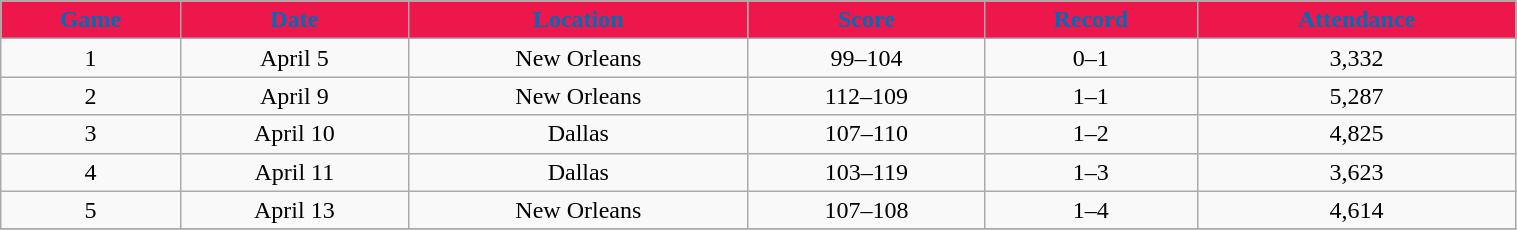<table class="wikitable" width="80%">
<tr align="center"  style="background:#ED174C;color:#006BB6;">
<td><strong>Game</strong></td>
<td><strong>Date</strong></td>
<td><strong>Location</strong></td>
<td><strong>Score</strong></td>
<td><strong>Record</strong></td>
<td><strong>Attendance</strong></td>
</tr>
<tr align="center" bgcolor="">
<td>1</td>
<td>April 5</td>
<td>New Orleans</td>
<td>99–104</td>
<td>0–1</td>
<td>3,332</td>
</tr>
<tr align="center" bgcolor="">
<td>2</td>
<td>April 9</td>
<td>New Orleans</td>
<td>112–109</td>
<td>1–1</td>
<td>5,287</td>
</tr>
<tr align="center" bgcolor="">
<td>3</td>
<td>April 10</td>
<td>Dallas</td>
<td>107–110</td>
<td>1–2</td>
<td>4,825</td>
</tr>
<tr align="center" bgcolor="">
<td>4</td>
<td>April 11</td>
<td>Dallas</td>
<td>103–119</td>
<td>1–3</td>
<td>3,623</td>
</tr>
<tr align="center" bgcolor="">
<td>5</td>
<td>April 13</td>
<td>New Orleans</td>
<td>107–108</td>
<td>1–4</td>
<td>4,614</td>
</tr>
<tr align="center" bgcolor="">
</tr>
</table>
